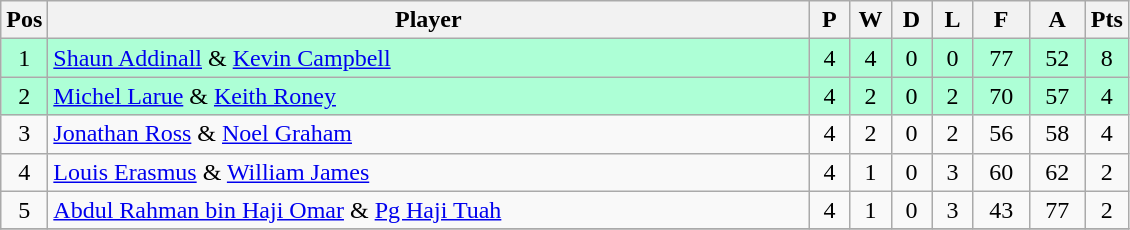<table class="wikitable" style="font-size: 100%">
<tr>
<th width=20>Pos</th>
<th width=500>Player</th>
<th width=20>P</th>
<th width=20>W</th>
<th width=20>D</th>
<th width=20>L</th>
<th width=30>F</th>
<th width=30>A</th>
<th width=20>Pts</th>
</tr>
<tr align=center style="background: #ADFFD6;">
<td>1</td>
<td align="left"> <a href='#'>Shaun Addinall</a> & <a href='#'>Kevin Campbell</a></td>
<td>4</td>
<td>4</td>
<td>0</td>
<td>0</td>
<td>77</td>
<td>52</td>
<td>8</td>
</tr>
<tr align=center style="background: #ADFFD6;">
<td>2</td>
<td align="left"> <a href='#'>Michel Larue</a> & <a href='#'>Keith Roney</a></td>
<td>4</td>
<td>2</td>
<td>0</td>
<td>2</td>
<td>70</td>
<td>57</td>
<td>4</td>
</tr>
<tr align=center>
<td>3</td>
<td align="left"> <a href='#'>Jonathan Ross</a> & <a href='#'>Noel Graham</a></td>
<td>4</td>
<td>2</td>
<td>0</td>
<td>2</td>
<td>56</td>
<td>58</td>
<td>4</td>
</tr>
<tr align=center>
<td>4</td>
<td align="left"> <a href='#'>Louis Erasmus</a> & <a href='#'>William James</a></td>
<td>4</td>
<td>1</td>
<td>0</td>
<td>3</td>
<td>60</td>
<td>62</td>
<td>2</td>
</tr>
<tr align=center>
<td>5</td>
<td align="left"> <a href='#'>Abdul Rahman bin Haji Omar</a> & <a href='#'>Pg Haji Tuah</a></td>
<td>4</td>
<td>1</td>
<td>0</td>
<td>3</td>
<td>43</td>
<td>77</td>
<td>2</td>
</tr>
<tr align=center>
</tr>
</table>
